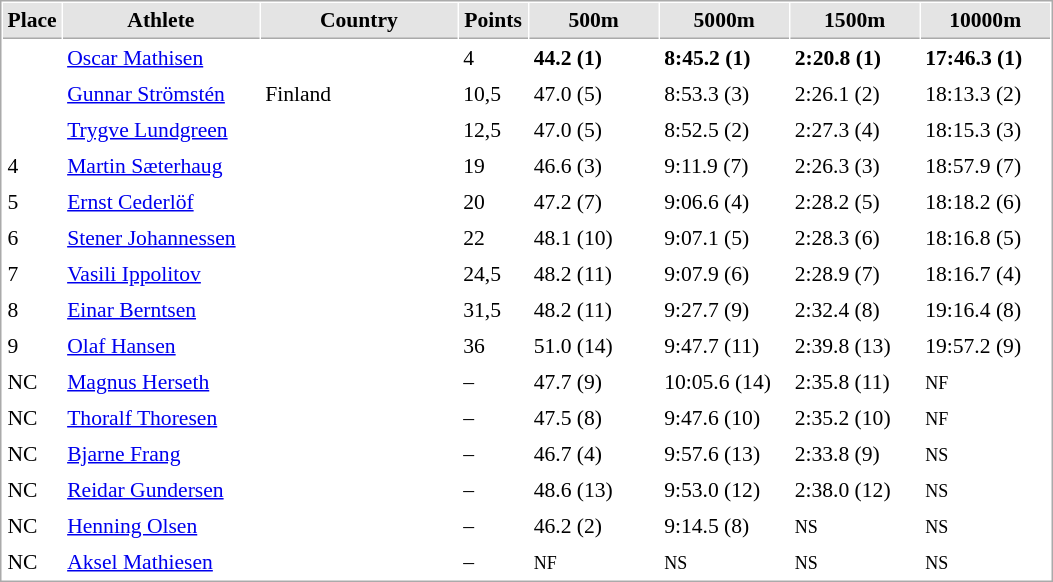<table cellspacing="1" cellpadding="3" style="border:1px solid #AAAAAA;font-size:90%">
<tr bgcolor="#E4E4E4">
<th style="border-bottom:1px solid #AAAAAA" width=15>Place</th>
<th style="border-bottom:1px solid #AAAAAA" width=125>Athlete</th>
<th style="border-bottom:1px solid #AAAAAA" width=125>Country</th>
<th style="border-bottom:1px solid #AAAAAA" width=40>Points</th>
<th style="border-bottom:1px solid #AAAAAA" width=80>500m</th>
<th style="border-bottom:1px solid #AAAAAA" width=80>5000m</th>
<th style="border-bottom:1px solid #AAAAAA" width=80>1500m</th>
<th style="border-bottom:1px solid #AAAAAA" width=80>10000m</th>
</tr>
<tr>
<td></td>
<td><a href='#'>Oscar Mathisen</a></td>
<td></td>
<td>4</td>
<td><strong>44.2 (1)</strong></td>
<td><strong>8:45.2 (1)</strong></td>
<td><strong>2:20.8 (1)</strong></td>
<td><strong>17:46.3 (1)</strong></td>
</tr>
<tr>
<td></td>
<td><a href='#'>Gunnar Strömstén</a></td>
<td> Finland</td>
<td>10,5</td>
<td>47.0 (5)</td>
<td>8:53.3 (3)</td>
<td>2:26.1 (2)</td>
<td>18:13.3 (2)</td>
</tr>
<tr>
<td></td>
<td><a href='#'>Trygve Lundgreen</a></td>
<td></td>
<td>12,5</td>
<td>47.0 (5)</td>
<td>8:52.5 (2)</td>
<td>2:27.3 (4)</td>
<td>18:15.3 (3)</td>
</tr>
<tr>
<td>4</td>
<td><a href='#'>Martin Sæterhaug</a></td>
<td></td>
<td>19</td>
<td>46.6 (3)</td>
<td>9:11.9 (7)</td>
<td>2:26.3 (3)</td>
<td>18:57.9 (7)</td>
</tr>
<tr>
<td>5</td>
<td><a href='#'>Ernst Cederlöf</a></td>
<td></td>
<td>20</td>
<td>47.2 (7)</td>
<td>9:06.6 (4)</td>
<td>2:28.2 (5)</td>
<td>18:18.2 (6)</td>
</tr>
<tr>
<td>6</td>
<td><a href='#'>Stener Johannessen</a></td>
<td></td>
<td>22</td>
<td>48.1 (10)</td>
<td>9:07.1 (5)</td>
<td>2:28.3 (6)</td>
<td>18:16.8 (5)</td>
</tr>
<tr>
<td>7</td>
<td><a href='#'>Vasili Ippolitov</a></td>
<td></td>
<td>24,5</td>
<td>48.2 (11)</td>
<td>9:07.9 (6)</td>
<td>2:28.9 (7)</td>
<td>18:16.7 (4)</td>
</tr>
<tr>
<td>8</td>
<td><a href='#'>Einar Berntsen</a></td>
<td></td>
<td>31,5</td>
<td>48.2 (11)</td>
<td>9:27.7 (9)</td>
<td>2:32.4 (8)</td>
<td>19:16.4 (8)</td>
</tr>
<tr>
<td>9</td>
<td><a href='#'>Olaf Hansen</a></td>
<td></td>
<td>36</td>
<td>51.0 (14)</td>
<td>9:47.7 (11)</td>
<td>2:39.8 (13)</td>
<td>19:57.2 (9)</td>
</tr>
<tr>
<td>NC</td>
<td><a href='#'>Magnus Herseth</a></td>
<td></td>
<td>–</td>
<td>47.7 (9)</td>
<td>10:05.6 (14)</td>
<td>2:35.8 (11)</td>
<td><small>NF</small></td>
</tr>
<tr>
<td>NC</td>
<td><a href='#'>Thoralf Thoresen</a></td>
<td></td>
<td>–</td>
<td>47.5 (8)</td>
<td>9:47.6 (10)</td>
<td>2:35.2 (10)</td>
<td><small>NF</small></td>
</tr>
<tr>
<td>NC</td>
<td><a href='#'>Bjarne Frang</a></td>
<td></td>
<td>–</td>
<td>46.7 (4)</td>
<td>9:57.6 (13)</td>
<td>2:33.8 (9)</td>
<td><small>NS</small></td>
</tr>
<tr>
<td>NC</td>
<td><a href='#'>Reidar Gundersen</a></td>
<td></td>
<td>–</td>
<td>48.6 (13)</td>
<td>9:53.0 (12)</td>
<td>2:38.0 (12)</td>
<td><small>NS</small></td>
</tr>
<tr>
<td>NC</td>
<td><a href='#'>Henning Olsen</a></td>
<td></td>
<td>–</td>
<td>46.2 (2)</td>
<td>9:14.5 (8)</td>
<td><small>NS</small></td>
<td><small>NS</small></td>
</tr>
<tr>
<td>NC</td>
<td><a href='#'>Aksel Mathiesen</a></td>
<td></td>
<td>–</td>
<td><small>NF</small></td>
<td><small>NS</small></td>
<td><small>NS</small></td>
<td><small>NS</small></td>
</tr>
</table>
